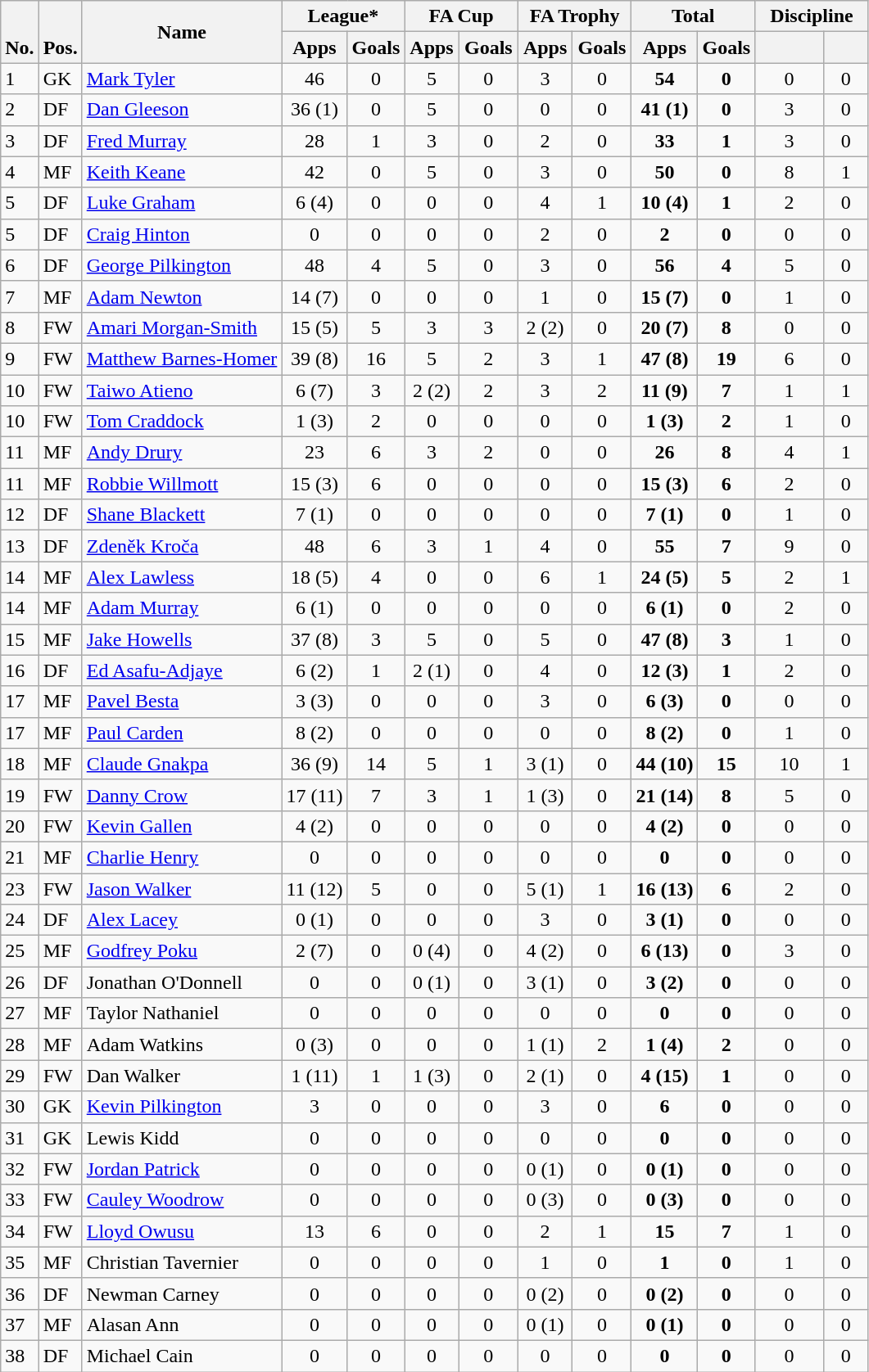<table class="wikitable" style="text-align:center">
<tr>
<th rowspan="2" valign="bottom">No.</th>
<th rowspan="2" valign="bottom">Pos.</th>
<th rowspan="2">Name</th>
<th colspan="2" width="85">League*</th>
<th colspan="2" width="85">FA Cup</th>
<th colspan="2" width="85">FA Trophy</th>
<th colspan="2" width="85">Total</th>
<th colspan="2" width="85">Discipline</th>
</tr>
<tr>
<th>Apps</th>
<th>Goals</th>
<th>Apps</th>
<th>Goals</th>
<th>Apps</th>
<th>Goals</th>
<th>Apps</th>
<th>Goals</th>
<th></th>
<th></th>
</tr>
<tr>
<td align="left">1</td>
<td align="left">GK</td>
<td align="left"> <a href='#'>Mark Tyler</a></td>
<td>46</td>
<td>0</td>
<td>5</td>
<td>0</td>
<td>3</td>
<td>0</td>
<td><strong>54</strong></td>
<td><strong>0</strong></td>
<td>0</td>
<td>0</td>
</tr>
<tr>
<td align="left">2</td>
<td align="left">DF</td>
<td align="left"> <a href='#'>Dan Gleeson</a></td>
<td>36 (1)</td>
<td>0</td>
<td>5</td>
<td>0</td>
<td>0</td>
<td>0</td>
<td><strong>41 (1)</strong></td>
<td><strong>0</strong></td>
<td>3</td>
<td>0</td>
</tr>
<tr>
<td align="left">3</td>
<td align="left">DF</td>
<td align="left"> <a href='#'>Fred Murray</a></td>
<td>28</td>
<td>1</td>
<td>3</td>
<td>0</td>
<td>2</td>
<td>0</td>
<td><strong>33</strong></td>
<td><strong>1</strong></td>
<td>3</td>
<td>0</td>
</tr>
<tr>
<td align="left">4</td>
<td align="left">MF</td>
<td align="left"> <a href='#'>Keith Keane</a></td>
<td>42</td>
<td>0</td>
<td>5</td>
<td>0</td>
<td>3</td>
<td>0</td>
<td><strong>50</strong></td>
<td><strong>0</strong></td>
<td>8</td>
<td>1</td>
</tr>
<tr>
<td align="left">5</td>
<td align="left">DF</td>
<td align="left"> <a href='#'>Luke Graham</a></td>
<td>6 (4)</td>
<td>0</td>
<td>0</td>
<td>0</td>
<td>4</td>
<td>1</td>
<td><strong>10 (4)</strong></td>
<td><strong>1</strong></td>
<td>2</td>
<td>0</td>
</tr>
<tr>
<td align="left">5</td>
<td align="left">DF</td>
<td align="left"> <a href='#'>Craig Hinton</a></td>
<td>0</td>
<td>0</td>
<td>0</td>
<td>0</td>
<td>2</td>
<td>0</td>
<td><strong>2</strong></td>
<td><strong>0</strong></td>
<td>0</td>
<td>0</td>
</tr>
<tr>
<td align="left">6</td>
<td align="left">DF</td>
<td align="left"> <a href='#'>George Pilkington</a></td>
<td>48</td>
<td>4</td>
<td>5</td>
<td>0</td>
<td>3</td>
<td>0</td>
<td><strong>56</strong></td>
<td><strong>4</strong></td>
<td>5</td>
<td>0</td>
</tr>
<tr>
<td align="left">7</td>
<td align="left">MF</td>
<td align="left"> <a href='#'>Adam Newton</a></td>
<td>14 (7)</td>
<td>0</td>
<td>0</td>
<td>0</td>
<td>1</td>
<td>0</td>
<td><strong>15 (7)</strong></td>
<td><strong>0</strong></td>
<td>1</td>
<td>0</td>
</tr>
<tr>
<td align="left">8</td>
<td align="left">FW</td>
<td align="left"> <a href='#'>Amari Morgan-Smith</a></td>
<td>15 (5)</td>
<td>5</td>
<td>3</td>
<td>3</td>
<td>2 (2)</td>
<td>0</td>
<td><strong>20 (7)</strong></td>
<td><strong>8</strong></td>
<td>0</td>
<td>0</td>
</tr>
<tr>
<td align="left">9</td>
<td align="left">FW</td>
<td align="left"> <a href='#'>Matthew Barnes-Homer</a></td>
<td>39 (8)</td>
<td>16</td>
<td>5</td>
<td>2</td>
<td>3</td>
<td>1</td>
<td><strong>47 (8)</strong></td>
<td><strong>19</strong></td>
<td>6</td>
<td>0</td>
</tr>
<tr>
<td align="left">10</td>
<td align="left">FW</td>
<td align="left"> <a href='#'>Taiwo Atieno</a></td>
<td>6 (7)</td>
<td>3</td>
<td>2 (2)</td>
<td>2</td>
<td>3</td>
<td>2</td>
<td><strong>11 (9)</strong></td>
<td><strong>7</strong></td>
<td>1</td>
<td>1</td>
</tr>
<tr>
<td align="left">10</td>
<td align="left">FW</td>
<td align="left"> <a href='#'>Tom Craddock</a></td>
<td>1 (3)</td>
<td>2</td>
<td>0</td>
<td>0</td>
<td>0</td>
<td>0</td>
<td><strong>1 (3)</strong></td>
<td><strong>2</strong></td>
<td>1</td>
<td>0</td>
</tr>
<tr>
<td align="left">11</td>
<td align="left">MF</td>
<td align="left"> <a href='#'>Andy Drury</a></td>
<td>23</td>
<td>6</td>
<td>3</td>
<td>2</td>
<td>0</td>
<td>0</td>
<td><strong>26</strong></td>
<td><strong>8</strong></td>
<td>4</td>
<td>1</td>
</tr>
<tr>
<td align="left">11</td>
<td align="left">MF</td>
<td align="left"> <a href='#'>Robbie Willmott</a></td>
<td>15 (3)</td>
<td>6</td>
<td>0</td>
<td>0</td>
<td>0</td>
<td>0</td>
<td><strong>15 (3)</strong></td>
<td><strong>6</strong></td>
<td>2</td>
<td>0</td>
</tr>
<tr>
<td align="left">12</td>
<td align="left">DF</td>
<td align="left"> <a href='#'>Shane Blackett</a></td>
<td>7 (1)</td>
<td>0</td>
<td>0</td>
<td>0</td>
<td>0</td>
<td>0</td>
<td><strong>7 (1)</strong></td>
<td><strong>0</strong></td>
<td>1</td>
<td>0</td>
</tr>
<tr>
<td align="left">13</td>
<td align="left">DF</td>
<td align="left"> <a href='#'>Zdeněk Kroča</a></td>
<td>48</td>
<td>6</td>
<td>3</td>
<td>1</td>
<td>4</td>
<td>0</td>
<td><strong>55</strong></td>
<td><strong>7</strong></td>
<td>9</td>
<td>0</td>
</tr>
<tr>
<td align="left">14</td>
<td align="left">MF</td>
<td align="left"> <a href='#'>Alex Lawless</a></td>
<td>18 (5)</td>
<td>4</td>
<td>0</td>
<td>0</td>
<td>6</td>
<td>1</td>
<td><strong>24 (5)</strong></td>
<td><strong>5</strong></td>
<td>2</td>
<td>1</td>
</tr>
<tr>
<td align="left">14</td>
<td align="left">MF</td>
<td align="left"> <a href='#'>Adam Murray</a></td>
<td>6 (1)</td>
<td>0</td>
<td>0</td>
<td>0</td>
<td>0</td>
<td>0</td>
<td><strong>6 (1)</strong></td>
<td><strong>0</strong></td>
<td>2</td>
<td>0</td>
</tr>
<tr>
<td align="left">15</td>
<td align="left">MF</td>
<td align="left"> <a href='#'>Jake Howells</a></td>
<td>37 (8)</td>
<td>3</td>
<td>5</td>
<td>0</td>
<td>5</td>
<td>0</td>
<td><strong>47 (8)</strong></td>
<td><strong>3</strong></td>
<td>1</td>
<td>0</td>
</tr>
<tr>
<td align="left">16</td>
<td align="left">DF</td>
<td align="left"> <a href='#'>Ed Asafu-Adjaye</a></td>
<td>6 (2)</td>
<td>1</td>
<td>2 (1)</td>
<td>0</td>
<td>4</td>
<td>0</td>
<td><strong>12 (3)</strong></td>
<td><strong>1</strong></td>
<td>2</td>
<td>0</td>
</tr>
<tr>
<td align="left">17</td>
<td align="left">MF</td>
<td align="left"> <a href='#'>Pavel Besta</a></td>
<td>3 (3)</td>
<td>0</td>
<td>0</td>
<td>0</td>
<td>3</td>
<td>0</td>
<td><strong>6 (3)</strong></td>
<td><strong>0</strong></td>
<td>0</td>
<td>0</td>
</tr>
<tr>
<td align="left">17</td>
<td align="left">MF</td>
<td align="left"> <a href='#'>Paul Carden</a></td>
<td>8 (2)</td>
<td>0</td>
<td>0</td>
<td>0</td>
<td>0</td>
<td>0</td>
<td><strong>8 (2)</strong></td>
<td><strong>0</strong></td>
<td>1</td>
<td>0</td>
</tr>
<tr>
<td align="left">18</td>
<td align="left">MF</td>
<td align="left"> <a href='#'>Claude Gnakpa</a></td>
<td>36 (9)</td>
<td>14</td>
<td>5</td>
<td>1</td>
<td>3 (1)</td>
<td>0</td>
<td><strong>44 (10)</strong></td>
<td><strong>15</strong></td>
<td>10</td>
<td>1</td>
</tr>
<tr>
<td align="left">19</td>
<td align="left">FW</td>
<td align="left"> <a href='#'>Danny Crow</a></td>
<td>17 (11)</td>
<td>7</td>
<td>3</td>
<td>1</td>
<td>1 (3)</td>
<td>0</td>
<td><strong>21 (14)</strong></td>
<td><strong>8</strong></td>
<td>5</td>
<td>0</td>
</tr>
<tr>
<td align="left">20</td>
<td align="left">FW</td>
<td align="left"> <a href='#'>Kevin Gallen</a></td>
<td>4 (2)</td>
<td>0</td>
<td>0</td>
<td>0</td>
<td>0</td>
<td>0</td>
<td><strong>4 (2)</strong></td>
<td><strong>0</strong></td>
<td>0</td>
<td>0</td>
</tr>
<tr>
<td align="left">21</td>
<td align="left">MF</td>
<td align="left"> <a href='#'>Charlie Henry</a></td>
<td>0</td>
<td>0</td>
<td>0</td>
<td>0</td>
<td>0</td>
<td>0</td>
<td><strong>0</strong></td>
<td><strong>0</strong></td>
<td>0</td>
<td>0</td>
</tr>
<tr>
<td align="left">23</td>
<td align="left">FW</td>
<td align="left"> <a href='#'>Jason Walker</a></td>
<td>11 (12)</td>
<td>5</td>
<td>0</td>
<td>0</td>
<td>5 (1)</td>
<td>1</td>
<td><strong>16 (13)</strong></td>
<td><strong>6</strong></td>
<td>2</td>
<td>0</td>
</tr>
<tr>
<td align="left">24</td>
<td align="left">DF</td>
<td align="left"> <a href='#'>Alex Lacey</a></td>
<td>0 (1)</td>
<td>0</td>
<td>0</td>
<td>0</td>
<td>3</td>
<td>0</td>
<td><strong>3 (1)</strong></td>
<td><strong>0</strong></td>
<td>0</td>
<td>0</td>
</tr>
<tr>
<td align="left">25</td>
<td align="left">MF</td>
<td align="left"> <a href='#'>Godfrey Poku</a></td>
<td>2 (7)</td>
<td>0</td>
<td>0 (4)</td>
<td>0</td>
<td>4 (2)</td>
<td>0</td>
<td><strong>6 (13)</strong></td>
<td><strong>0</strong></td>
<td>3</td>
<td>0</td>
</tr>
<tr>
<td align="left">26</td>
<td align="left">DF</td>
<td align="left"> Jonathan O'Donnell</td>
<td>0</td>
<td>0</td>
<td>0 (1)</td>
<td>0</td>
<td>3 (1)</td>
<td>0</td>
<td><strong>3 (2)</strong></td>
<td><strong>0</strong></td>
<td>0</td>
<td>0</td>
</tr>
<tr>
<td align="left">27</td>
<td align="left">MF</td>
<td align="left"> Taylor Nathaniel</td>
<td>0</td>
<td>0</td>
<td>0</td>
<td>0</td>
<td>0</td>
<td>0</td>
<td><strong>0</strong></td>
<td><strong>0</strong></td>
<td>0</td>
<td>0</td>
</tr>
<tr>
<td align="left">28</td>
<td align="left">MF</td>
<td align="left"> Adam Watkins</td>
<td>0 (3)</td>
<td>0</td>
<td>0</td>
<td>0</td>
<td>1 (1)</td>
<td>2</td>
<td><strong>1 (4)</strong></td>
<td><strong>2</strong></td>
<td>0</td>
<td>0</td>
</tr>
<tr>
<td align="left">29</td>
<td align="left">FW</td>
<td align="left"> Dan Walker</td>
<td>1 (11)</td>
<td>1</td>
<td>1 (3)</td>
<td>0</td>
<td>2 (1)</td>
<td>0</td>
<td><strong>4 (15)</strong></td>
<td><strong>1</strong></td>
<td>0</td>
<td>0</td>
</tr>
<tr>
<td align="left">30</td>
<td align="left">GK</td>
<td align="left"> <a href='#'>Kevin Pilkington</a></td>
<td>3</td>
<td>0</td>
<td>0</td>
<td>0</td>
<td>3</td>
<td>0</td>
<td><strong>6</strong></td>
<td><strong>0</strong></td>
<td>0</td>
<td>0</td>
</tr>
<tr>
<td align="left">31</td>
<td align="left">GK</td>
<td align="left"> Lewis Kidd</td>
<td>0</td>
<td>0</td>
<td>0</td>
<td>0</td>
<td>0</td>
<td>0</td>
<td><strong>0</strong></td>
<td><strong>0</strong></td>
<td>0</td>
<td>0</td>
</tr>
<tr>
<td align="left">32</td>
<td align="left">FW</td>
<td align="left"> <a href='#'>Jordan Patrick</a></td>
<td>0</td>
<td>0</td>
<td>0</td>
<td>0</td>
<td>0 (1)</td>
<td>0</td>
<td><strong>0 (1)</strong></td>
<td><strong>0</strong></td>
<td>0</td>
<td>0</td>
</tr>
<tr>
<td align="left">33</td>
<td align="left">FW</td>
<td align="left"> <a href='#'>Cauley Woodrow</a></td>
<td>0</td>
<td>0</td>
<td>0</td>
<td>0</td>
<td>0 (3)</td>
<td>0</td>
<td><strong>0 (3)</strong></td>
<td><strong>0</strong></td>
<td>0</td>
<td>0</td>
</tr>
<tr>
<td align="left">34</td>
<td align="left">FW</td>
<td align="left"> <a href='#'>Lloyd Owusu</a></td>
<td>13</td>
<td>6</td>
<td>0</td>
<td>0</td>
<td>2</td>
<td>1</td>
<td><strong>15</strong></td>
<td><strong>7</strong></td>
<td>1</td>
<td>0</td>
</tr>
<tr>
<td align="left">35</td>
<td align="left">MF</td>
<td align="left"> Christian Tavernier</td>
<td>0</td>
<td>0</td>
<td>0</td>
<td>0</td>
<td>1</td>
<td>0</td>
<td><strong>1</strong></td>
<td><strong>0</strong></td>
<td>1</td>
<td>0</td>
</tr>
<tr>
<td align="left">36</td>
<td align="left">DF</td>
<td align="left"> Newman Carney</td>
<td>0</td>
<td>0</td>
<td>0</td>
<td>0</td>
<td>0 (2)</td>
<td>0</td>
<td><strong>0 (2)</strong></td>
<td><strong>0</strong></td>
<td>0</td>
<td>0</td>
</tr>
<tr>
<td align="left">37</td>
<td align="left">MF</td>
<td align="left"> Alasan Ann</td>
<td>0</td>
<td>0</td>
<td>0</td>
<td>0</td>
<td>0 (1)</td>
<td>0</td>
<td><strong>0 (1)</strong></td>
<td><strong>0</strong></td>
<td>0</td>
<td>0</td>
</tr>
<tr>
<td align="left">38</td>
<td align="left">DF</td>
<td align="left"> Michael Cain</td>
<td>0</td>
<td>0</td>
<td>0</td>
<td>0</td>
<td>0</td>
<td>0</td>
<td><strong>0</strong></td>
<td><strong>0</strong></td>
<td>0</td>
<td>0</td>
</tr>
</table>
